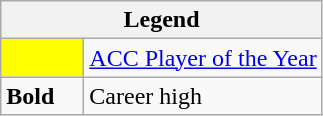<table class="wikitable mw-collapsible">
<tr>
<th colspan="2">Legend</th>
</tr>
<tr>
<td style="background:#ffff00; width:3em;"></td>
<td><a href='#'>ACC Player of the Year</a></td>
</tr>
<tr>
<td><strong>Bold</strong></td>
<td>Career high</td>
</tr>
</table>
